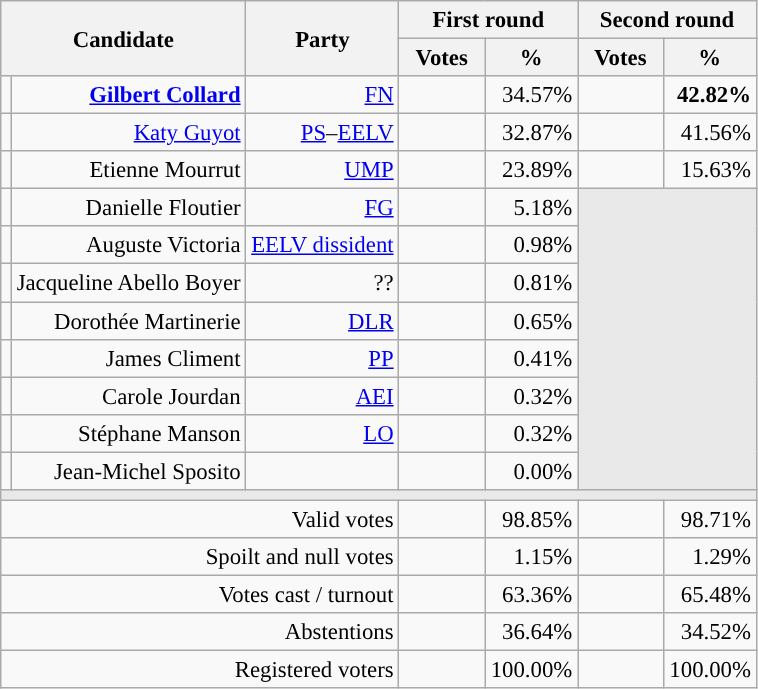<table class="wikitable" style="text-align:right;font-size:95%;">
<tr>
<th rowspan=2 colspan=2>Candidate</th>
<th rowspan=2 colspan=1>Party</th>
<th colspan=2>First round</th>
<th colspan=2>Second round</th>
</tr>
<tr>
<th style="width:50px;">Votes</th>
<th style="width:55px;">%</th>
<th style="width:50px;">Votes</th>
<th style="width:55px;">%</th>
</tr>
<tr>
<td style="color:inherit;background-color:"></td>
<td><strong><a href='#'>Gilbert Collard</a></strong></td>
<td><a href='#'>FN</a></td>
<td></td>
<td>34.57%</td>
<td><strong></strong></td>
<td><strong>42.82%</strong></td>
</tr>
<tr>
<td style="color:inherit;background-color:"></td>
<td><a href='#'>Katy Guyot</a></td>
<td><a href='#'>PS</a>–<a href='#'>EELV</a></td>
<td></td>
<td>32.87%</td>
<td></td>
<td>41.56%</td>
</tr>
<tr>
<td style="color:inherit;background-color:"></td>
<td>Etienne Mourrut</td>
<td><a href='#'>UMP</a></td>
<td></td>
<td>23.89%</td>
<td></td>
<td>15.63%</td>
</tr>
<tr>
<td style="color:inherit;background-color:"></td>
<td>Danielle Floutier</td>
<td><a href='#'>FG</a></td>
<td></td>
<td>5.18%</td>
<td colspan=7 rowspan=8 style="background-color:#E9E9E9;"></td>
</tr>
<tr>
<td style="color:inherit;background-color:"></td>
<td>Auguste Victoria</td>
<td><a href='#'>EELV dissident</a></td>
<td></td>
<td>0.98%</td>
</tr>
<tr>
<td style="background-color:;"></td>
<td>Jacqueline Abello Boyer</td>
<td>??</td>
<td></td>
<td>0.81%</td>
</tr>
<tr>
<td style="color:inherit;background-color:"></td>
<td>Dorothée Martinerie</td>
<td><a href='#'>DLR</a></td>
<td></td>
<td>0.65%</td>
</tr>
<tr>
<td style="color:inherit;background-color:"></td>
<td>James Climent</td>
<td><a href='#'>PP</a></td>
<td></td>
<td>0.41%</td>
</tr>
<tr>
<td style="color:inherit;background-color:"></td>
<td>Carole Jourdan</td>
<td><a href='#'>AEI</a></td>
<td></td>
<td>0.32%</td>
</tr>
<tr>
<td style="color:inherit;background-color:"></td>
<td>Stéphane Manson</td>
<td><a href='#'>LO</a></td>
<td></td>
<td>0.32%</td>
</tr>
<tr>
<td style="background-color:;"></td>
<td>Jean-Michel Sposito</td>
<td></td>
<td></td>
<td>0.00%</td>
</tr>
<tr>
<td colspan=7 style="background-color:#E9E9E9;"></td>
</tr>
<tr>
<td colspan=3>Valid votes</td>
<td></td>
<td>98.85%</td>
<td></td>
<td>98.71%</td>
</tr>
<tr>
<td colspan=3>Spoilt and null votes</td>
<td></td>
<td>1.15%</td>
<td></td>
<td>1.29%</td>
</tr>
<tr>
<td colspan=3>Votes cast / turnout</td>
<td></td>
<td>63.36%</td>
<td></td>
<td>65.48%</td>
</tr>
<tr>
<td colspan=3>Abstentions</td>
<td></td>
<td>36.64%</td>
<td></td>
<td>34.52%</td>
</tr>
<tr>
<td colspan=3>Registered voters</td>
<td></td>
<td>100.00%</td>
<td></td>
<td>100.00%</td>
</tr>
</table>
